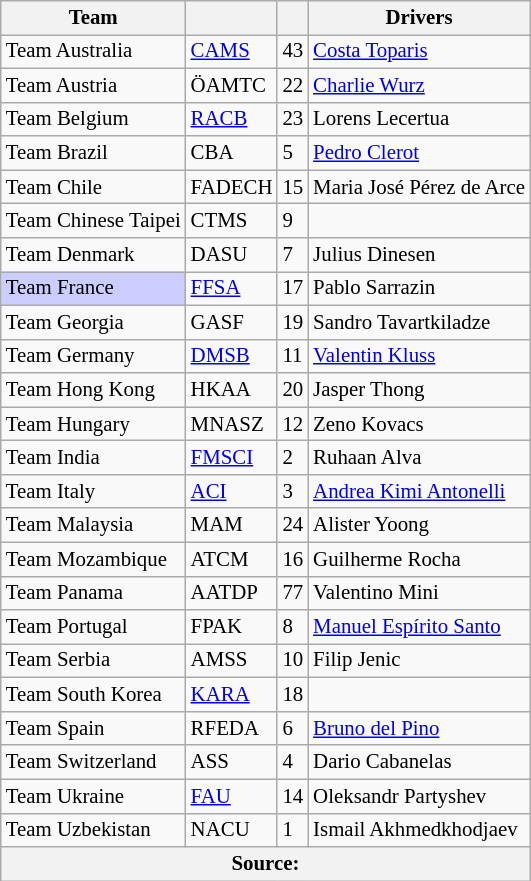<table class="wikitable" style="font-size: 87%;">
<tr>
<th>Team</th>
<th></th>
<th></th>
<th>Drivers</th>
</tr>
<tr>
<td> Team Australia</td>
<td><a href='#'>CAMS</a></td>
<td>43</td>
<td><a href='#'>Costa Toparis</a></td>
</tr>
<tr>
<td> Team Austria</td>
<td>ÖAMTC</td>
<td>22</td>
<td><a href='#'>Charlie Wurz</a></td>
</tr>
<tr>
<td> Team Belgium</td>
<td><a href='#'>RACB</a></td>
<td>23</td>
<td>Lorens Lecertua</td>
</tr>
<tr>
<td> Team Brazil</td>
<td>CBA</td>
<td>5</td>
<td><a href='#'>Pedro Clerot</a></td>
</tr>
<tr>
<td> Team Chile</td>
<td>FADECH</td>
<td>15</td>
<td>Maria José Pérez de Arce</td>
</tr>
<tr>
<td> Team Chinese Taipei</td>
<td>CTMS</td>
<td>9</td>
<td></td>
</tr>
<tr>
<td> Team Denmark</td>
<td>DASU</td>
<td>7</td>
<td>Julius Dinesen</td>
</tr>
<tr>
<td style="background:#ccccff"> Team France</td>
<td><a href='#'>FFSA</a></td>
<td>17</td>
<td>Pablo Sarrazin</td>
</tr>
<tr>
<td> Team Georgia</td>
<td>GASF</td>
<td>19</td>
<td>Sandro Tavartkiladze</td>
</tr>
<tr>
<td> Team Germany</td>
<td><a href='#'>DMSB</a></td>
<td>11</td>
<td><a href='#'>Valentin Kluss</a></td>
</tr>
<tr>
<td> Team Hong Kong</td>
<td>HKAA</td>
<td>20</td>
<td>Jasper Thong</td>
</tr>
<tr>
<td> Team Hungary</td>
<td>MNASZ</td>
<td>12</td>
<td>Zeno Kovacs</td>
</tr>
<tr>
<td> Team India</td>
<td><a href='#'>FMSCI</a></td>
<td>2</td>
<td>Ruhaan Alva</td>
</tr>
<tr>
<td> Team Italy</td>
<td><a href='#'>ACI</a></td>
<td>3</td>
<td><a href='#'>Andrea Kimi Antonelli</a></td>
</tr>
<tr>
<td> Team Malaysia</td>
<td>MAM</td>
<td>24</td>
<td>Alister Yoong</td>
</tr>
<tr>
<td> Team Mozambique</td>
<td>ATCM</td>
<td>16</td>
<td>Guilherme Rocha</td>
</tr>
<tr>
<td> Team Panama</td>
<td>AATDP</td>
<td>77</td>
<td>Valentino Mini</td>
</tr>
<tr>
<td> Team Portugal</td>
<td>FPAK</td>
<td>8</td>
<td><a href='#'>Manuel Espírito Santo</a></td>
</tr>
<tr>
<td> Team Serbia</td>
<td>AMSS</td>
<td>10</td>
<td>Filip Jenic</td>
</tr>
<tr>
<td> Team South Korea</td>
<td><a href='#'>KARA</a></td>
<td>18</td>
<td></td>
</tr>
<tr>
<td> Team Spain</td>
<td>RFEDA</td>
<td>6</td>
<td><a href='#'>Bruno del Pino</a></td>
</tr>
<tr>
<td> Team Switzerland</td>
<td>ASS</td>
<td>4</td>
<td>Dario Cabanelas</td>
</tr>
<tr>
<td> Team Ukraine</td>
<td><a href='#'>FAU</a></td>
<td>14</td>
<td>Oleksandr Partyshev</td>
</tr>
<tr>
<td> Team Uzbekistan</td>
<td>NACU</td>
<td>1</td>
<td>Ismail Akhmedkhodjaev</td>
</tr>
<tr>
<th colspan=4>Source:</th>
</tr>
</table>
